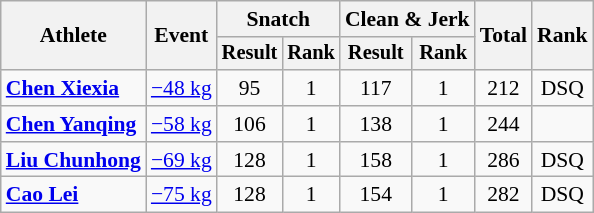<table class="wikitable" style="font-size:90%">
<tr>
<th rowspan="2">Athlete</th>
<th rowspan="2">Event</th>
<th colspan="2">Snatch</th>
<th colspan="2">Clean & Jerk</th>
<th rowspan="2">Total</th>
<th rowspan="2">Rank</th>
</tr>
<tr style="font-size:95%">
<th>Result</th>
<th>Rank</th>
<th>Result</th>
<th>Rank</th>
</tr>
<tr align=center>
<td align=left><strong><a href='#'>Chen Xiexia</a></strong></td>
<td align=left><a href='#'>−48 kg</a></td>
<td>95</td>
<td>1</td>
<td>117 </td>
<td>1</td>
<td>212 </td>
<td>DSQ</td>
</tr>
<tr align=center>
<td align=left><strong><a href='#'>Chen Yanqing</a></strong></td>
<td align=left><a href='#'>−58 kg</a></td>
<td>106</td>
<td>1</td>
<td>138 </td>
<td>1</td>
<td>244 </td>
<td></td>
</tr>
<tr align=center>
<td align=left><strong><a href='#'>Liu Chunhong</a></strong></td>
<td align=left><a href='#'>−69 kg</a></td>
<td>128 </td>
<td>1</td>
<td>158 </td>
<td>1</td>
<td>286 </td>
<td>DSQ</td>
</tr>
<tr align=center>
<td align=left><strong><a href='#'>Cao Lei</a></strong></td>
<td align=left><a href='#'>−75 kg</a></td>
<td>128 </td>
<td>1</td>
<td>154 </td>
<td>1</td>
<td>282 </td>
<td>DSQ</td>
</tr>
</table>
